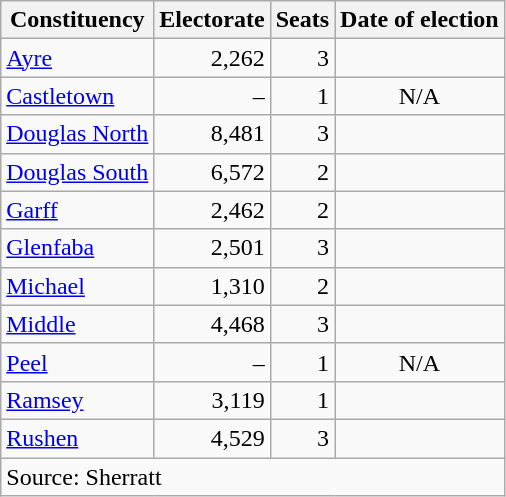<table class="wikitable sortable" style=text-align:right>
<tr>
<th>Constituency</th>
<th>Electorate</th>
<th>Seats</th>
<th>Date of election</th>
</tr>
<tr>
<td align=left><a href='#'>Ayre</a></td>
<td>2,262</td>
<td>3</td>
<td align=center></td>
</tr>
<tr>
<td align=left><a href='#'>Castletown</a></td>
<td>–</td>
<td>1</td>
<td align=center>N/A</td>
</tr>
<tr>
<td align=left><a href='#'>Douglas North</a></td>
<td>8,481</td>
<td>3</td>
<td align=center></td>
</tr>
<tr>
<td align=left><a href='#'>Douglas South</a></td>
<td>6,572</td>
<td>2</td>
<td align=center></td>
</tr>
<tr>
<td align=left><a href='#'>Garff</a></td>
<td>2,462</td>
<td>2</td>
<td align=center></td>
</tr>
<tr>
<td align=left><a href='#'>Glenfaba</a></td>
<td>2,501</td>
<td>3</td>
<td align=center></td>
</tr>
<tr>
<td align=left><a href='#'>Michael</a></td>
<td>1,310</td>
<td>2</td>
<td align=center></td>
</tr>
<tr>
<td align=left><a href='#'>Middle</a></td>
<td>4,468</td>
<td>3</td>
<td align=center></td>
</tr>
<tr>
<td align=left><a href='#'>Peel</a></td>
<td>–</td>
<td>1</td>
<td align=center>N/A</td>
</tr>
<tr>
<td align=left><a href='#'>Ramsey</a></td>
<td>3,119</td>
<td>1</td>
<td align=center></td>
</tr>
<tr>
<td align=left><a href='#'>Rushen</a></td>
<td>4,529</td>
<td>3</td>
<td align=center></td>
</tr>
<tr class="sortbottom">
<td align=left colspan=4>Source: Sherratt</td>
</tr>
</table>
